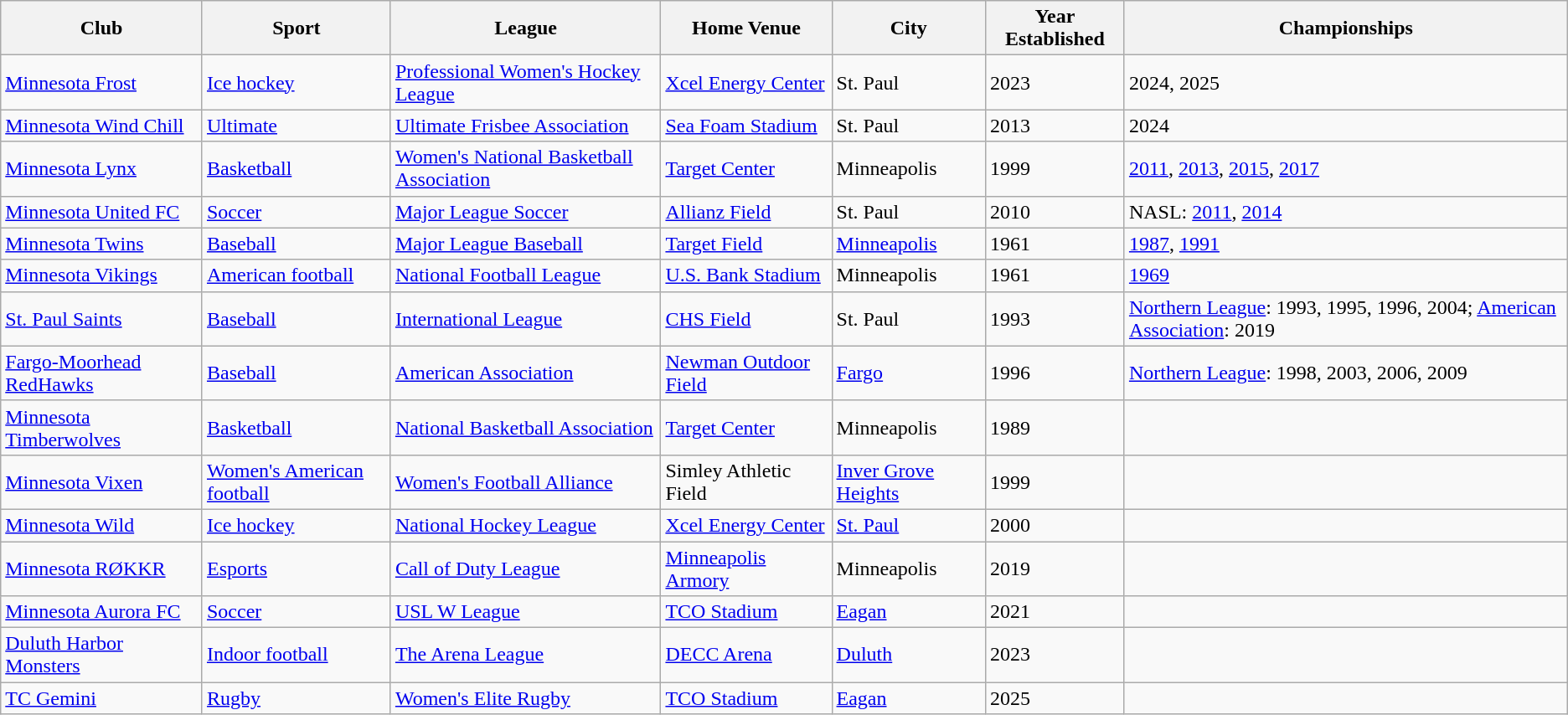<table class="wikitable sortable">
<tr>
<th>Club</th>
<th>Sport</th>
<th>League</th>
<th>Home Venue</th>
<th>City</th>
<th>Year Established</th>
<th>Championships</th>
</tr>
<tr>
<td><a href='#'>Minnesota Frost</a></td>
<td><a href='#'>Ice hockey</a></td>
<td><a href='#'>Professional Women's Hockey League</a></td>
<td><a href='#'>Xcel Energy Center</a></td>
<td>St. Paul</td>
<td>2023</td>
<td>2024, 2025</td>
</tr>
<tr>
<td><a href='#'>Minnesota Wind Chill</a></td>
<td><a href='#'>Ultimate</a></td>
<td><a href='#'>Ultimate Frisbee Association</a></td>
<td><a href='#'>Sea Foam Stadium</a></td>
<td>St. Paul</td>
<td>2013</td>
<td>2024</td>
</tr>
<tr>
<td><a href='#'>Minnesota Lynx</a></td>
<td><a href='#'>Basketball</a></td>
<td><a href='#'>Women's National Basketball Association</a></td>
<td><a href='#'>Target Center</a></td>
<td>Minneapolis</td>
<td>1999</td>
<td><a href='#'>2011</a>, <a href='#'>2013</a>, <a href='#'>2015</a>, <a href='#'>2017</a></td>
</tr>
<tr>
<td><a href='#'>Minnesota United FC</a></td>
<td><a href='#'>Soccer</a></td>
<td><a href='#'>Major League Soccer</a></td>
<td><a href='#'>Allianz Field</a></td>
<td>St. Paul</td>
<td>2010</td>
<td>NASL: <a href='#'>2011</a>, <a href='#'>2014</a></td>
</tr>
<tr>
<td><a href='#'>Minnesota Twins</a></td>
<td><a href='#'>Baseball</a></td>
<td><a href='#'>Major League Baseball</a></td>
<td><a href='#'>Target Field</a></td>
<td><a href='#'>Minneapolis</a></td>
<td>1961</td>
<td><a href='#'>1987</a>, <a href='#'>1991</a></td>
</tr>
<tr>
<td><a href='#'>Minnesota Vikings</a></td>
<td><a href='#'>American football</a></td>
<td><a href='#'>National Football League</a></td>
<td><a href='#'>U.S. Bank Stadium</a></td>
<td>Minneapolis</td>
<td>1961</td>
<td><a href='#'>1969</a></td>
</tr>
<tr>
<td><a href='#'>St. Paul Saints</a></td>
<td><a href='#'>Baseball</a></td>
<td><a href='#'>International League</a></td>
<td><a href='#'>CHS Field</a></td>
<td>St. Paul</td>
<td>1993</td>
<td><a href='#'>Northern League</a>: 1993, 1995, 1996, 2004; <a href='#'>American Association</a>: 2019</td>
</tr>
<tr>
<td><a href='#'>Fargo-Moorhead RedHawks</a></td>
<td><a href='#'>Baseball</a></td>
<td><a href='#'>American Association</a></td>
<td><a href='#'>Newman Outdoor Field</a></td>
<td><a href='#'>Fargo</a></td>
<td>1996</td>
<td><a href='#'>Northern League</a>: 1998, 2003, 2006, 2009</td>
</tr>
<tr>
<td><a href='#'>Minnesota Timberwolves</a></td>
<td><a href='#'>Basketball</a></td>
<td><a href='#'>National Basketball Association</a></td>
<td><a href='#'>Target Center</a></td>
<td>Minneapolis</td>
<td>1989</td>
<td></td>
</tr>
<tr>
<td><a href='#'>Minnesota Vixen</a></td>
<td><a href='#'>Women's American football</a></td>
<td><a href='#'>Women's Football Alliance</a></td>
<td>Simley Athletic Field</td>
<td><a href='#'>Inver Grove Heights</a></td>
<td>1999</td>
<td></td>
</tr>
<tr>
<td><a href='#'>Minnesota Wild</a></td>
<td><a href='#'>Ice hockey</a></td>
<td><a href='#'>National Hockey League</a></td>
<td><a href='#'>Xcel Energy Center</a></td>
<td><a href='#'>St. Paul</a></td>
<td>2000</td>
<td></td>
</tr>
<tr>
<td><a href='#'>Minnesota RØKKR</a></td>
<td><a href='#'>Esports</a></td>
<td><a href='#'>Call of Duty League</a></td>
<td><a href='#'>Minneapolis Armory</a></td>
<td>Minneapolis</td>
<td>2019</td>
<td></td>
</tr>
<tr>
<td><a href='#'>Minnesota Aurora FC</a></td>
<td><a href='#'>Soccer</a></td>
<td><a href='#'>USL W League</a></td>
<td><a href='#'>TCO Stadium</a></td>
<td><a href='#'>Eagan</a></td>
<td>2021</td>
<td></td>
</tr>
<tr>
<td><a href='#'>Duluth Harbor Monsters</a></td>
<td><a href='#'>Indoor football</a></td>
<td><a href='#'>The Arena League</a></td>
<td><a href='#'>DECC Arena</a></td>
<td><a href='#'>Duluth</a></td>
<td>2023</td>
<td></td>
</tr>
<tr>
<td><a href='#'>TC Gemini</a></td>
<td><a href='#'>Rugby</a></td>
<td><a href='#'>Women's Elite Rugby</a></td>
<td><a href='#'>TCO Stadium</a></td>
<td><a href='#'>Eagan</a></td>
<td>2025</td>
<td></td>
</tr>
</table>
